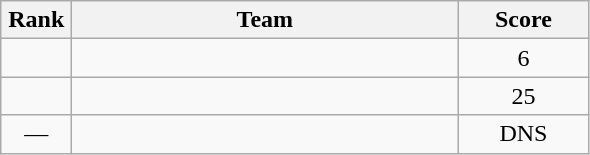<table class=wikitable style="text-align:center">
<tr>
<th width=40>Rank</th>
<th width=250>Team</th>
<th width=80>Score</th>
</tr>
<tr>
<td></td>
<td align=left></td>
<td>6</td>
</tr>
<tr>
<td></td>
<td align=left></td>
<td>25</td>
</tr>
<tr>
<td>—</td>
<td align=left></td>
<td>DNS</td>
</tr>
</table>
